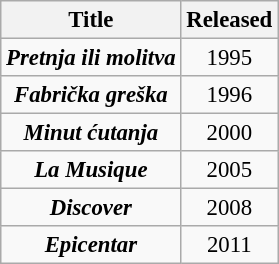<table class="wikitable" style="font-size:95%; text-align:center;">
<tr>
<th>Title</th>
<th>Released</th>
</tr>
<tr>
<td><strong><em>Pretnja ili molitva</em></strong></td>
<td>1995</td>
</tr>
<tr>
<td><strong><em>Fabrička greška</em></strong></td>
<td>1996</td>
</tr>
<tr>
<td><strong><em>Minut ćutanja</em></strong></td>
<td>2000</td>
</tr>
<tr>
<td><strong><em>La Musique</em></strong></td>
<td>2005</td>
</tr>
<tr>
<td><strong><em>Discover</em></strong></td>
<td>2008</td>
</tr>
<tr>
<td><strong><em>Epicentar</em></strong></td>
<td>2011</td>
</tr>
</table>
